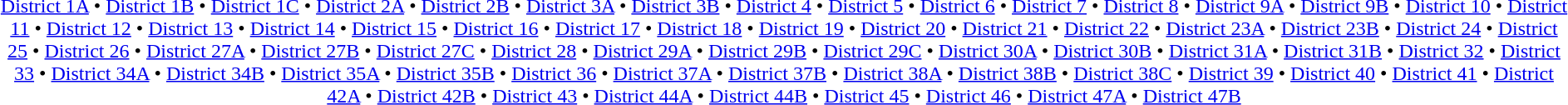<table id=toc class=toc summary=Contents>
<tr>
<td align=center><br><a href='#'>District 1A</a> • <a href='#'>District 1B</a> • <a href='#'>District 1C</a> • <a href='#'>District 2A</a> • <a href='#'>District 2B</a> • <a href='#'>District 3A</a> • <a href='#'>District 3B</a> • <a href='#'>District 4</a> • <a href='#'>District 5</a> • <a href='#'>District 6</a> • <a href='#'>District 7</a> • <a href='#'>District 8</a> • <a href='#'>District 9A</a> • <a href='#'>District 9B</a> • <a href='#'>District 10</a> • <a href='#'>District 11</a> • <a href='#'>District 12</a> • <a href='#'>District 13</a> • <a href='#'>District 14</a> • <a href='#'>District 15</a> • <a href='#'>District 16</a> • <a href='#'>District 17</a> • <a href='#'>District 18</a> • <a href='#'>District 19</a> • <a href='#'>District 20</a> • <a href='#'>District 21</a> • <a href='#'>District 22</a> • <a href='#'>District 23A</a> • <a href='#'>District 23B</a> • <a href='#'>District 24</a> • <a href='#'>District 25</a> • <a href='#'>District 26</a> • <a href='#'>District 27A</a> • <a href='#'>District 27B</a> • <a href='#'>District 27C</a> • <a href='#'>District 28</a> • <a href='#'>District 29A</a> • <a href='#'>District 29B</a> • <a href='#'>District 29C</a> • <a href='#'>District 30A</a> • <a href='#'>District 30B</a> • <a href='#'>District 31A</a> • <a href='#'>District 31B</a> • <a href='#'>District 32</a> • <a href='#'>District 33</a> • <a href='#'>District 34A</a> • <a href='#'>District 34B</a> • <a href='#'>District 35A</a> • <a href='#'>District 35B</a> • <a href='#'>District 36</a> • <a href='#'>District 37A</a> • <a href='#'>District 37B</a> • <a href='#'>District 38A</a> • <a href='#'>District 38B</a> • <a href='#'>District 38C</a> • <a href='#'>District 39</a> • <a href='#'>District 40</a> • <a href='#'>District 41</a> • <a href='#'>District 42A</a> • <a href='#'>District 42B</a> • <a href='#'>District 43</a> • <a href='#'>District 44A</a> • <a href='#'>District 44B</a> • <a href='#'>District 45</a> • <a href='#'>District 46</a> • <a href='#'>District 47A</a> • <a href='#'>District 47B</a></td>
</tr>
</table>
